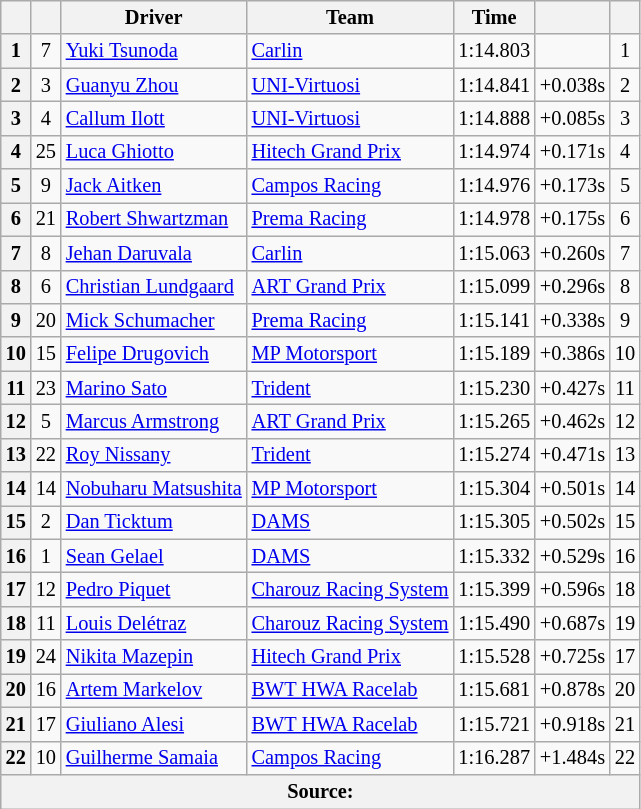<table class="wikitable" style="font-size:85%">
<tr>
<th scope="col"></th>
<th scope="col"></th>
<th scope="col">Driver</th>
<th scope="col">Team</th>
<th scope="col">Time</th>
<th scope="col"></th>
<th scope="col"></th>
</tr>
<tr>
<th scope="row">1</th>
<td align="center">7</td>
<td> <a href='#'>Yuki Tsunoda</a></td>
<td><a href='#'>Carlin</a></td>
<td>1:14.803</td>
<td align="center"></td>
<td align="center">1</td>
</tr>
<tr>
<th scope="row">2</th>
<td align="center">3</td>
<td> <a href='#'>Guanyu Zhou</a></td>
<td><a href='#'>UNI-Virtuosi</a></td>
<td>1:14.841</td>
<td align="center">+0.038s</td>
<td align="center">2</td>
</tr>
<tr>
<th scope="row">3</th>
<td align="center">4</td>
<td> <a href='#'>Callum Ilott</a></td>
<td><a href='#'>UNI-Virtuosi</a></td>
<td>1:14.888</td>
<td align="center">+0.085s</td>
<td align="center">3</td>
</tr>
<tr>
<th scope="row">4</th>
<td align="center">25</td>
<td> <a href='#'>Luca Ghiotto</a></td>
<td><a href='#'>Hitech Grand Prix</a></td>
<td>1:14.974</td>
<td align="center">+0.171s</td>
<td align="center">4</td>
</tr>
<tr>
<th scope="row">5</th>
<td align="center">9</td>
<td> <a href='#'>Jack Aitken</a></td>
<td><a href='#'>Campos Racing</a></td>
<td>1:14.976</td>
<td align="center">+0.173s</td>
<td align="center">5</td>
</tr>
<tr>
<th scope="row">6</th>
<td align="center">21</td>
<td> <a href='#'>Robert Shwartzman</a></td>
<td><a href='#'>Prema Racing</a></td>
<td>1:14.978</td>
<td align="center">+0.175s</td>
<td align="center">6</td>
</tr>
<tr>
<th scope="row">7</th>
<td align="center">8</td>
<td> <a href='#'>Jehan Daruvala</a></td>
<td><a href='#'>Carlin</a></td>
<td>1:15.063</td>
<td align="center">+0.260s</td>
<td align="center">7</td>
</tr>
<tr>
<th scope="row">8</th>
<td align="center">6</td>
<td> <a href='#'>Christian Lundgaard</a></td>
<td><a href='#'>ART Grand Prix</a></td>
<td>1:15.099</td>
<td align="center">+0.296s</td>
<td align="center">8</td>
</tr>
<tr>
<th scope="row">9</th>
<td align="center">20</td>
<td> <a href='#'>Mick Schumacher</a></td>
<td><a href='#'>Prema Racing</a></td>
<td>1:15.141</td>
<td align="center">+0.338s</td>
<td align="center">9</td>
</tr>
<tr>
<th scope="row">10</th>
<td align="center">15</td>
<td> <a href='#'>Felipe Drugovich</a></td>
<td><a href='#'>MP Motorsport</a></td>
<td>1:15.189</td>
<td align="center">+0.386s</td>
<td align="center">10</td>
</tr>
<tr>
<th scope="row">11</th>
<td align="center">23</td>
<td> <a href='#'>Marino Sato</a></td>
<td><a href='#'>Trident</a></td>
<td>1:15.230</td>
<td align="center">+0.427s</td>
<td align="center">11</td>
</tr>
<tr>
<th scope="row">12</th>
<td align="center">5</td>
<td> <a href='#'>Marcus Armstrong</a></td>
<td><a href='#'>ART Grand Prix</a></td>
<td>1:15.265</td>
<td align="center">+0.462s</td>
<td align="center">12</td>
</tr>
<tr>
<th scope="row">13</th>
<td align="center">22</td>
<td> <a href='#'>Roy Nissany</a></td>
<td><a href='#'>Trident</a></td>
<td>1:15.274</td>
<td align="center">+0.471s</td>
<td align="center">13</td>
</tr>
<tr>
<th scope="row">14</th>
<td align="center">14</td>
<td> <a href='#'>Nobuharu Matsushita</a></td>
<td><a href='#'>MP Motorsport</a></td>
<td>1:15.304</td>
<td align="center">+0.501s</td>
<td align="center">14</td>
</tr>
<tr>
<th scope="row">15</th>
<td align="center">2</td>
<td> <a href='#'>Dan Ticktum</a></td>
<td><a href='#'>DAMS</a></td>
<td>1:15.305</td>
<td align="center">+0.502s</td>
<td align="center">15</td>
</tr>
<tr>
<th scope="row">16</th>
<td align="center">1</td>
<td> <a href='#'>Sean Gelael</a></td>
<td><a href='#'>DAMS</a></td>
<td>1:15.332</td>
<td align="center">+0.529s</td>
<td align="center">16</td>
</tr>
<tr>
<th scope="row">17</th>
<td align="center">12</td>
<td> <a href='#'>Pedro Piquet</a></td>
<td><a href='#'>Charouz Racing System</a></td>
<td>1:15.399</td>
<td align="center">+0.596s</td>
<td align="center">18</td>
</tr>
<tr>
<th>18</th>
<td align="center">11</td>
<td> <a href='#'>Louis Delétraz</a></td>
<td><a href='#'>Charouz Racing System</a></td>
<td>1:15.490</td>
<td align="center">+0.687s</td>
<td align="center">19</td>
</tr>
<tr>
<th>19</th>
<td align="center">24</td>
<td> <a href='#'>Nikita Mazepin</a></td>
<td><a href='#'>Hitech Grand Prix</a></td>
<td>1:15.528</td>
<td align="center">+0.725s</td>
<td align="center">17</td>
</tr>
<tr>
<th>20</th>
<td align="center">16</td>
<td> <a href='#'>Artem Markelov</a></td>
<td><a href='#'>BWT HWA Racelab</a></td>
<td>1:15.681</td>
<td align="center">+0.878s</td>
<td align="center">20</td>
</tr>
<tr>
<th>21</th>
<td align="center">17</td>
<td> <a href='#'>Giuliano Alesi</a></td>
<td><a href='#'>BWT HWA Racelab</a></td>
<td>1:15.721</td>
<td align="center">+0.918s</td>
<td align="center">21</td>
</tr>
<tr>
<th>22</th>
<td align="center">10</td>
<td> <a href='#'>Guilherme Samaia</a></td>
<td><a href='#'>Campos Racing</a></td>
<td>1:16.287</td>
<td align="center">+1.484s</td>
<td align="center">22</td>
</tr>
<tr>
<th colspan="7">Source:</th>
</tr>
</table>
